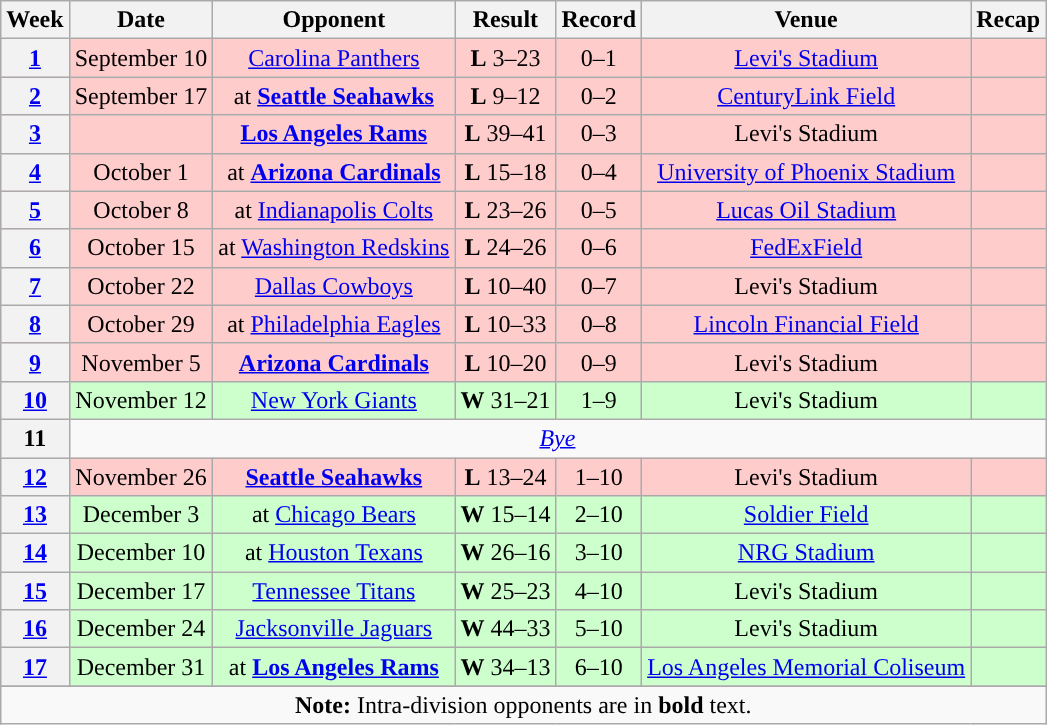<table class="wikitable" style="text-align:center">
<tr>
<th>Week</th>
<th>Date</th>
<th>Opponent</th>
<th>Result</th>
<th>Record</th>
<th>Venue</th>
<th>Recap</th>
</tr>
<tr style="background:#fcc">
<th><a href='#'>1</a></th>
<td>September 10</td>
<td><a href='#'>Carolina Panthers</a></td>
<td><strong>L</strong> 3–23</td>
<td>0–1</td>
<td><a href='#'>Levi's Stadium</a></td>
<td></td>
</tr>
<tr style="background:#fcc">
<th><a href='#'>2</a></th>
<td>September 17</td>
<td>at <strong><a href='#'>Seattle Seahawks</a></strong></td>
<td><strong>L</strong> 9–12</td>
<td>0–2</td>
<td><a href='#'>CenturyLink Field</a></td>
<td></td>
</tr>
<tr style="background:#fcc">
<th><a href='#'>3</a></th>
<td></td>
<td><strong><a href='#'>Los Angeles Rams</a></strong></td>
<td><strong>L</strong> 39–41</td>
<td>0–3</td>
<td>Levi's Stadium</td>
<td></td>
</tr>
<tr style="background:#fcc">
<th><a href='#'>4</a></th>
<td>October 1</td>
<td>at <strong><a href='#'>Arizona Cardinals</a></strong></td>
<td><strong>L</strong> 15–18 </td>
<td>0–4</td>
<td><a href='#'>University of Phoenix Stadium</a></td>
<td></td>
</tr>
<tr style="background:#fcc">
<th><a href='#'>5</a></th>
<td>October 8</td>
<td>at <a href='#'>Indianapolis Colts</a></td>
<td><strong>L</strong> 23–26 </td>
<td>0–5</td>
<td><a href='#'>Lucas Oil Stadium</a></td>
<td></td>
</tr>
<tr style="background:#fcc">
<th><a href='#'>6</a></th>
<td>October 15</td>
<td>at <a href='#'>Washington Redskins</a></td>
<td><strong>L</strong> 24–26</td>
<td>0–6</td>
<td><a href='#'>FedExField</a></td>
<td></td>
</tr>
<tr style="background:#fcc">
<th><a href='#'>7</a></th>
<td>October 22</td>
<td><a href='#'>Dallas Cowboys</a></td>
<td><strong>L</strong> 10–40</td>
<td>0–7</td>
<td>Levi's Stadium</td>
<td></td>
</tr>
<tr style="background:#fcc">
<th><a href='#'>8</a></th>
<td>October 29</td>
<td>at <a href='#'>Philadelphia Eagles</a></td>
<td><strong>L</strong> 10–33</td>
<td>0–8</td>
<td><a href='#'>Lincoln Financial Field</a></td>
<td></td>
</tr>
<tr style="background:#fcc">
<th><a href='#'>9</a></th>
<td>November 5</td>
<td><strong><a href='#'>Arizona Cardinals</a></strong></td>
<td><strong>L</strong> 10–20</td>
<td>0–9</td>
<td>Levi's Stadium</td>
<td></td>
</tr>
<tr style="background:#cfc">
<th><a href='#'>10</a></th>
<td>November 12</td>
<td><a href='#'>New York Giants</a></td>
<td><strong>W</strong> 31–21</td>
<td>1–9</td>
<td>Levi's Stadium</td>
<td></td>
</tr>
<tr>
<th>11</th>
<td colspan="6"><em><a href='#'>Bye</a></em></td>
</tr>
<tr style="background:#fcc">
<th><a href='#'>12</a></th>
<td>November 26</td>
<td><strong><a href='#'>Seattle Seahawks</a></strong></td>
<td><strong>L</strong> 13–24</td>
<td>1–10</td>
<td>Levi's Stadium</td>
<td></td>
</tr>
<tr style="background:#cfc">
<th><a href='#'>13</a></th>
<td>December 3</td>
<td>at <a href='#'>Chicago Bears</a></td>
<td><strong>W</strong> 15–14</td>
<td>2–10</td>
<td><a href='#'>Soldier Field</a></td>
<td></td>
</tr>
<tr style="background:#cfc">
<th><a href='#'>14</a></th>
<td>December 10</td>
<td>at <a href='#'>Houston Texans</a></td>
<td><strong>W</strong> 26–16</td>
<td>3–10</td>
<td><a href='#'>NRG Stadium</a></td>
<td></td>
</tr>
<tr style="background:#cfc">
<th><a href='#'>15</a></th>
<td>December 17</td>
<td><a href='#'>Tennessee Titans</a></td>
<td><strong>W</strong> 25–23</td>
<td>4–10</td>
<td>Levi's Stadium</td>
<td></td>
</tr>
<tr style="background:#cfc">
<th><a href='#'>16</a></th>
<td>December 24</td>
<td><a href='#'>Jacksonville Jaguars</a></td>
<td><strong>W</strong> 44–33</td>
<td>5–10</td>
<td>Levi's Stadium</td>
<td></td>
</tr>
<tr style="background:#cfc">
<th><a href='#'>17</a></th>
<td>December 31</td>
<td>at <strong><a href='#'>Los Angeles Rams</a></strong></td>
<td><strong>W</strong> 34–13</td>
<td>6–10</td>
<td><a href='#'>Los Angeles Memorial Coliseum</a></td>
<td></td>
</tr>
<tr>
</tr>
<tr>
<td colspan="8"><strong>Note:</strong> Intra-division opponents are in <strong>bold</strong> text.</td>
</tr>
</table>
